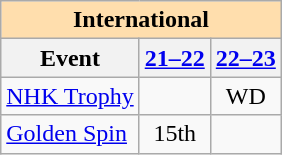<table class="wikitable" style="text-align:center">
<tr>
<th colspan="3" style="background-color: #ffdead; " align="center">International</th>
</tr>
<tr>
<th>Event</th>
<th><a href='#'>21–22</a></th>
<th><a href='#'>22–23</a></th>
</tr>
<tr>
<td align=left> <a href='#'>NHK Trophy</a></td>
<td></td>
<td>WD</td>
</tr>
<tr>
<td align=left> <a href='#'>Golden Spin</a></td>
<td>15th</td>
<td></td>
</tr>
</table>
